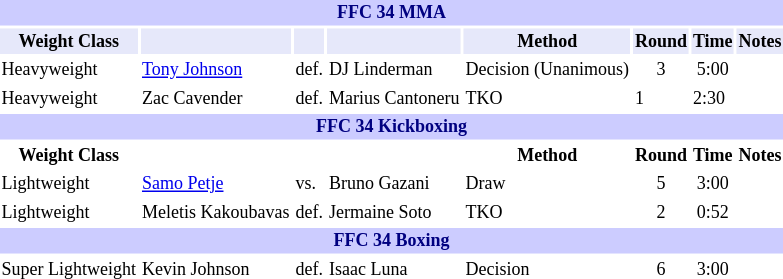<table class="toccolours" style="font-size: 75%;">
<tr>
<th colspan="8" style="background-color: #ccf; color: #000080; text-align: center;"><strong>FFC 34 MMA</strong></th>
</tr>
<tr>
<th colspan="1" style="background-color: #E6E8FA; color: #000000; text-align: center;">Weight Class</th>
<th colspan="1" style="background-color: #E6E8FA; color: #000000; text-align: center;"></th>
<th colspan="1" style="background-color: #E6E8FA; color: #000000; text-align: center;"></th>
<th colspan="1" style="background-color: #E6E8FA; color: #000000; text-align: center;"></th>
<th colspan="1" style="background-color: #E6E8FA; color: #000000; text-align: center;">Method</th>
<th colspan="1" style="background-color: #E6E8FA; color: #000000; text-align: center;">Round</th>
<th colspan="1" style="background-color: #E6E8FA; color: #000000; text-align: center;">Time</th>
<th colspan="1" style="background-color: #E6E8FA; color: #000000; text-align: center;">Notes</th>
</tr>
<tr>
<td>Heavyweight</td>
<td><a href='#'>Tony Johnson</a></td>
<td>def.</td>
<td>DJ Linderman</td>
<td>Decision (Unanimous)</td>
<td align="center">3</td>
<td align="center">5:00</td>
<td></td>
</tr>
<tr>
<td>Heavyweight</td>
<td>Zac Cavender</td>
<td>def.</td>
<td>Marius Cantoneru</td>
<td>TKO</td>
<td>1</td>
<td>2:30</td>
<td></td>
</tr>
<tr>
<th colspan="8" style="background-color: #ccf; color: #000080; text-align: center;"><strong>FFC 34 Kickboxing</strong></th>
</tr>
<tr>
<th colspan="1">Weight Class</th>
<th colspan="1"></th>
<th colspan="1"></th>
<th colspan="1"></th>
<th colspan="1">Method</th>
<th colspan="1">Round</th>
<th colspan="1">Time</th>
<th colspan="1">Notes</th>
</tr>
<tr>
<td>Lightweight</td>
<td><a href='#'>Samo Petje</a></td>
<td>vs.</td>
<td>Bruno Gazani</td>
<td>Draw</td>
<td align="center">5</td>
<td align="center">3:00</td>
<td></td>
</tr>
<tr>
<td>Lightweight</td>
<td>Meletis Kakoubavas</td>
<td>def.</td>
<td>Jermaine Soto</td>
<td>TKO</td>
<td align="center">2</td>
<td align="center">0:52</td>
<td></td>
</tr>
<tr>
<th colspan="8" style="background-color: #ccf; color: #000080; text-align: center;"><strong>FFC 34 Boxing</strong></th>
</tr>
<tr>
<td>Super Lightweight</td>
<td>Kevin Johnson</td>
<td>def.</td>
<td>Isaac Luna</td>
<td>Decision</td>
<td align="center">6</td>
<td align="center">3:00</td>
<td></td>
</tr>
</table>
